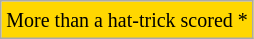<table class="wikitable">
<tr>
<td bgcolor="gold"><small>More than a hat-trick scored  *</small></td>
</tr>
</table>
